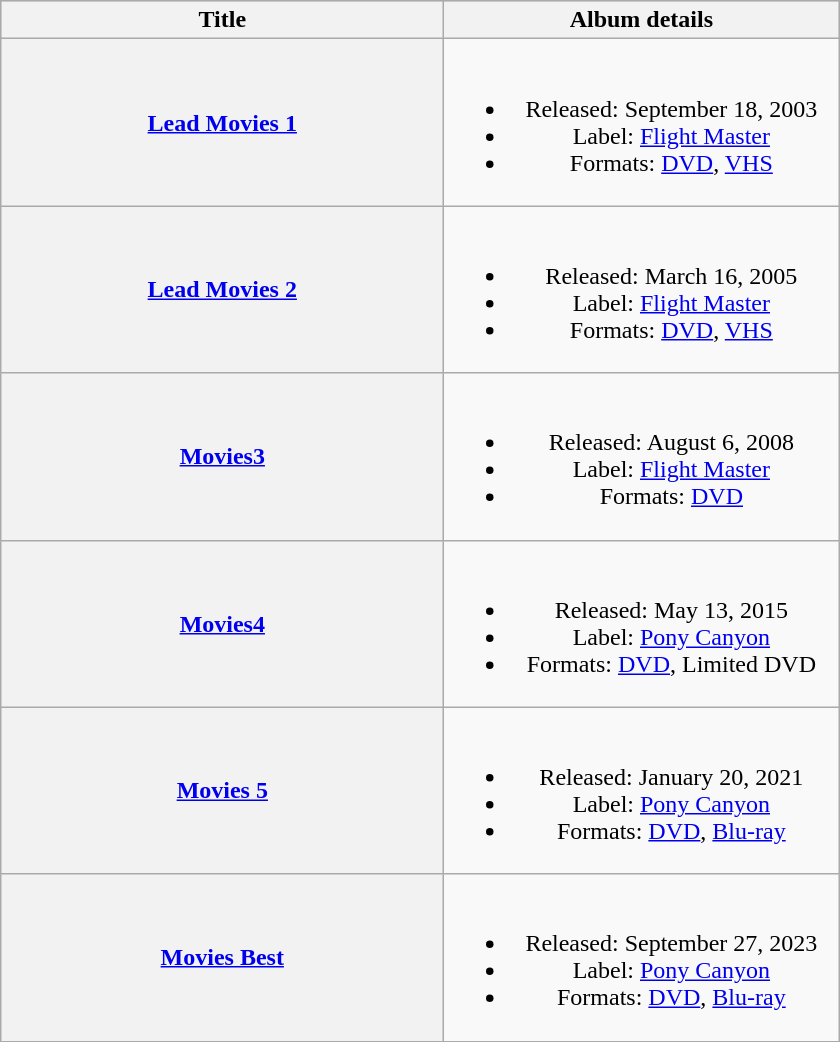<table class="wikitable sortable plainrowheaders" style="text-align:center;">
<tr bgcolor="#CCCCCC">
<th scope="col" style="width:18em;">Title</th>
<th scope="col" style="width:16em;">Album details</th>
</tr>
<tr>
<th scope="row"><a href='#'>Lead Movies 1</a></th>
<td><br><ul><li>Released: September 18, 2003</li><li>Label: <a href='#'>Flight Master</a></li><li>Formats: <a href='#'>DVD</a>, <a href='#'>VHS</a></li></ul></td>
</tr>
<tr>
<th scope="row"><a href='#'>Lead Movies 2</a></th>
<td><br><ul><li>Released: March 16, 2005</li><li>Label: <a href='#'>Flight Master</a></li><li>Formats: <a href='#'>DVD</a>, <a href='#'>VHS</a></li></ul></td>
</tr>
<tr>
<th scope="row"><a href='#'>Movies3</a></th>
<td><br><ul><li>Released: August 6, 2008</li><li>Label: <a href='#'>Flight Master</a></li><li>Formats: <a href='#'>DVD</a></li></ul></td>
</tr>
<tr>
<th scope="row"><a href='#'>Movies4</a></th>
<td><br><ul><li>Released: May 13, 2015</li><li>Label: <a href='#'>Pony Canyon</a></li><li>Formats: <a href='#'>DVD</a>, Limited DVD</li></ul></td>
</tr>
<tr>
<th scope="row"><a href='#'>Movies 5</a></th>
<td><br><ul><li>Released: January 20, 2021</li><li>Label: <a href='#'>Pony Canyon</a></li><li>Formats: <a href='#'>DVD</a>, <a href='#'>Blu-ray</a></li></ul></td>
</tr>
<tr>
<th scope="row"><a href='#'>Movies Best</a></th>
<td><br><ul><li>Released: September 27, 2023</li><li>Label: <a href='#'>Pony Canyon</a></li><li>Formats: <a href='#'>DVD</a>, <a href='#'>Blu-ray</a></li></ul></td>
</tr>
</table>
